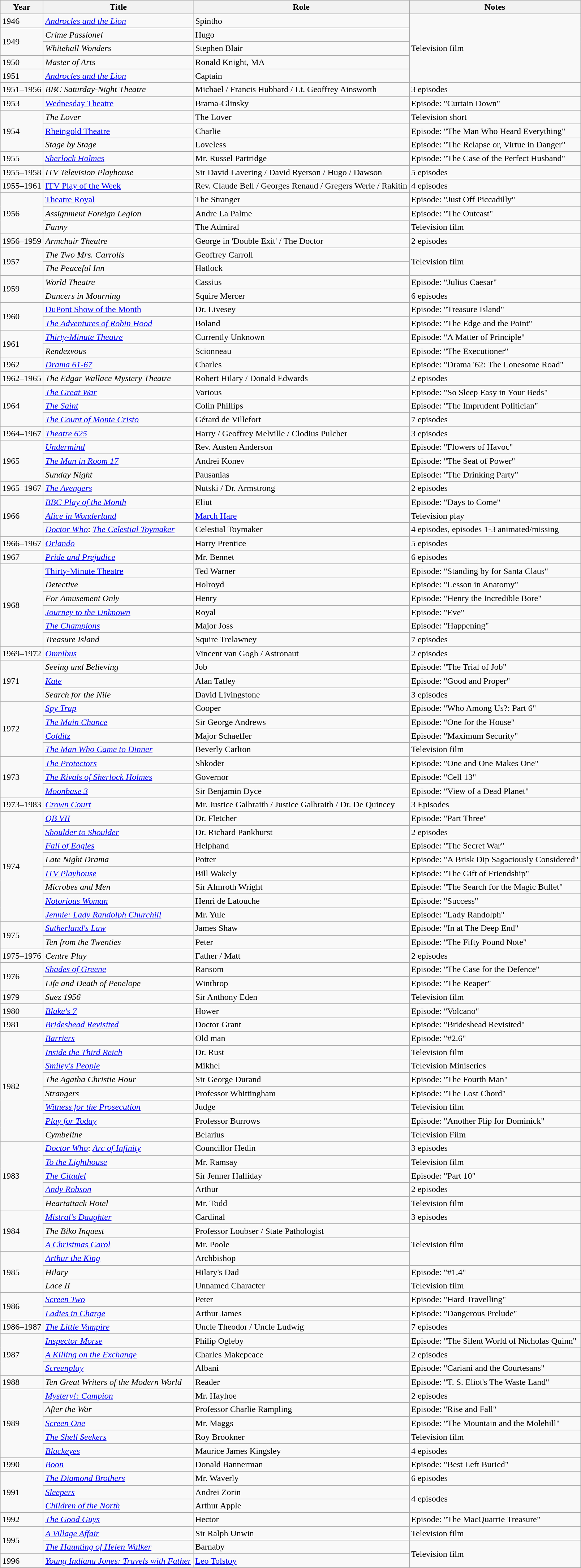<table class = "wikitable sortable">
<tr>
<th>Year</th>
<th>Title</th>
<th>Role</th>
<th>Notes</th>
</tr>
<tr>
<td>1946</td>
<td><em><a href='#'>Androcles and the Lion</a></em></td>
<td>Spintho</td>
<td rowspan="5">Television film</td>
</tr>
<tr>
<td rowspan="2">1949</td>
<td><em>Crime Passionel</em></td>
<td>Hugo</td>
</tr>
<tr>
<td><em>Whitehall Wonders</em></td>
<td>Stephen Blair</td>
</tr>
<tr>
<td>1950</td>
<td><em>Master of Arts</em></td>
<td>Ronald Knight, MA</td>
</tr>
<tr>
<td>1951</td>
<td><em><a href='#'>Androcles and the Lion</a></em></td>
<td>Captain</td>
</tr>
<tr>
<td>1951–1956</td>
<td><em>BBC Saturday-Night Theatre</em></td>
<td>Michael / Francis Hubbard / Lt. Geoffrey Ainsworth</td>
<td>3 episodes</td>
</tr>
<tr>
<td>1953</td>
<td><a href='#'>Wednesday Theatre</a></td>
<td>Brama-Glinsky</td>
<td>Episode: "Curtain Down"</td>
</tr>
<tr>
<td rowspan="3">1954</td>
<td><em>The Lover</em></td>
<td>The Lover</td>
<td>Television short</td>
</tr>
<tr>
<td><a href='#'>Rheingold Theatre</a></td>
<td>Charlie</td>
<td>Episode: "The Man Who Heard Everything"</td>
</tr>
<tr>
<td><em>Stage by Stage</em></td>
<td>Loveless</td>
<td>Episode: "The Relapse or, Virtue in Danger"</td>
</tr>
<tr>
<td>1955</td>
<td><em><a href='#'>Sherlock Holmes</a></em></td>
<td>Mr. Russel Partridge</td>
<td>Episode: "The Case of the Perfect Husband"</td>
</tr>
<tr>
<td>1955–1958</td>
<td><em>ITV Television Playhouse</em></td>
<td>Sir David Lavering / David Ryerson / Hugo / Dawson</td>
<td>5 episodes</td>
</tr>
<tr>
<td>1955–1961</td>
<td><a href='#'>ITV Play of the Week</a></td>
<td>Rev. Claude Bell / Georges Renaud / Gregers Werle / Rakitin</td>
<td>4 episodes</td>
</tr>
<tr>
<td rowspan="3">1956</td>
<td><a href='#'>Theatre Royal</a></td>
<td>The Stranger</td>
<td>Episode: "Just Off Piccadilly"</td>
</tr>
<tr>
<td><em>Assignment Foreign Legion</em></td>
<td>Andre La Palme</td>
<td>Episode: "The Outcast"</td>
</tr>
<tr>
<td><em>Fanny</em></td>
<td>The Admiral</td>
<td>Television film</td>
</tr>
<tr>
<td>1956–1959</td>
<td><em>Armchair Theatre</em></td>
<td>George in 'Double Exit' / The Doctor</td>
<td>2 episodes</td>
</tr>
<tr>
<td rowspan="2">1957</td>
<td><em>The Two Mrs. Carrolls</em></td>
<td>Geoffrey Carroll</td>
<td rowspan="2">Television film</td>
</tr>
<tr>
<td><em>The Peaceful Inn</em></td>
<td>Hatlock</td>
</tr>
<tr>
<td rowspan="2">1959</td>
<td><em>World Theatre</em></td>
<td>Cassius</td>
<td>Episode: "Julius Caesar"</td>
</tr>
<tr>
<td><em>Dancers in Mourning</em></td>
<td>Squire Mercer</td>
<td>6 episodes</td>
</tr>
<tr>
<td rowspan="2">1960</td>
<td><a href='#'>DuPont Show of the Month</a></td>
<td>Dr. Livesey</td>
<td>Episode: "Treasure Island"</td>
</tr>
<tr>
<td><em><a href='#'>The Adventures of Robin Hood</a></em></td>
<td>Boland</td>
<td>Episode: "The Edge and the Point"</td>
</tr>
<tr>
<td rowspan="2">1961</td>
<td><em><a href='#'>Thirty-Minute Theatre</a></em></td>
<td>Currently Unknown</td>
<td>Episode: "A Matter of Principle"</td>
</tr>
<tr>
<td><em>Rendezvous</em></td>
<td>Scionneau</td>
<td>Episode: "The Executioner"</td>
</tr>
<tr>
<td>1962</td>
<td><em><a href='#'>Drama 61-67</a></em></td>
<td>Charles</td>
<td>Episode: "Drama '62: The Lonesome Road"</td>
</tr>
<tr>
<td>1962–1965</td>
<td><em>The Edgar Wallace Mystery Theatre</em></td>
<td>Robert Hilary / Donald Edwards</td>
<td>2 episodes</td>
</tr>
<tr>
<td rowspan="3">1964</td>
<td><em><a href='#'>The Great War</a></em></td>
<td>Various</td>
<td>Episode: "So Sleep Easy in Your Beds"</td>
</tr>
<tr>
<td><em><a href='#'>The Saint</a></em></td>
<td>Colin Phillips</td>
<td>Episode: "The Imprudent Politician"</td>
</tr>
<tr>
<td><em><a href='#'>The Count of Monte Cristo</a></em></td>
<td>Gérard de Villefort</td>
<td>7 episodes</td>
</tr>
<tr>
<td>1964–1967</td>
<td><em><a href='#'>Theatre 625</a></em></td>
<td>Harry / Geoffrey Melville / Clodius Pulcher</td>
<td>3 episodes</td>
</tr>
<tr>
<td rowspan="3">1965</td>
<td><em><a href='#'>Undermind</a></em></td>
<td>Rev. Austen Anderson</td>
<td>Episode: "Flowers of Havoc"</td>
</tr>
<tr>
<td><em><a href='#'>The Man in Room 17</a></em></td>
<td>Andrei Konev</td>
<td>Episode: "The Seat of Power"</td>
</tr>
<tr>
<td><em>Sunday Night</em></td>
<td>Pausanias</td>
<td>Episode: "The Drinking Party"</td>
</tr>
<tr>
<td>1965–1967</td>
<td><em><a href='#'>The Avengers</a></em></td>
<td>Nutski / Dr. Armstrong</td>
<td>2 episodes</td>
</tr>
<tr>
<td rowspan="3">1966</td>
<td><em><a href='#'>BBC Play of the Month</a></em></td>
<td>Eliut</td>
<td>Episode: "Days to Come"</td>
</tr>
<tr>
<td><em><a href='#'>Alice in Wonderland</a></em></td>
<td><a href='#'>March Hare</a></td>
<td>Television play</td>
</tr>
<tr>
<td><em><a href='#'>Doctor Who</a></em>: <em><a href='#'>The Celestial Toymaker</a></em></td>
<td>Celestial Toymaker</td>
<td>4 episodes, episodes 1-3 animated/missing</td>
</tr>
<tr>
<td>1966–1967</td>
<td><em><a href='#'>Orlando</a></em></td>
<td>Harry Prentice</td>
<td>5 episodes</td>
</tr>
<tr>
<td>1967</td>
<td><em><a href='#'>Pride and Prejudice</a></em></td>
<td>Mr. Bennet</td>
<td>6 episodes</td>
</tr>
<tr>
<td rowspan="6">1968</td>
<td><a href='#'>Thirty-Minute Theatre</a></td>
<td>Ted Warner</td>
<td>Episode: "Standing by for Santa Claus"</td>
</tr>
<tr>
<td><em>Detective</em></td>
<td>Holroyd</td>
<td>Episode: "Lesson in Anatomy"</td>
</tr>
<tr>
<td><em>For Amusement Only</em></td>
<td>Henry</td>
<td>Episode: "Henry the Incredible Bore"</td>
</tr>
<tr>
<td><em><a href='#'>Journey to the Unknown</a></em></td>
<td>Royal</td>
<td>Episode: "Eve"</td>
</tr>
<tr>
<td><em><a href='#'>The Champions</a></em></td>
<td>Major Joss</td>
<td>Episode: "Happening"</td>
</tr>
<tr>
<td><em>Treasure Island</em></td>
<td>Squire Trelawney</td>
<td>7 episodes</td>
</tr>
<tr>
<td>1969–1972</td>
<td><em><a href='#'>Omnibus</a></em></td>
<td>Vincent van Gogh / Astronaut</td>
<td>2 episodes</td>
</tr>
<tr>
<td rowspan="3">1971</td>
<td><em>Seeing and Believing</em></td>
<td>Job</td>
<td>Episode: "The Trial of Job"</td>
</tr>
<tr>
<td><em><a href='#'>Kate</a></em></td>
<td>Alan Tatley</td>
<td>Episode: "Good and Proper"</td>
</tr>
<tr>
<td><em>Search for the Nile</em></td>
<td>David Livingstone</td>
<td>3 episodes</td>
</tr>
<tr>
<td rowspan="4">1972</td>
<td><em><a href='#'>Spy Trap</a></em></td>
<td>Cooper</td>
<td>Episode: "Who Among Us?: Part 6"</td>
</tr>
<tr>
<td><em><a href='#'>The Main Chance</a></em></td>
<td>Sir George Andrews</td>
<td>Episode: "One for the House"</td>
</tr>
<tr>
<td><em><a href='#'>Colditz</a></em></td>
<td>Major Schaeffer</td>
<td>Episode: "Maximum Security"</td>
</tr>
<tr>
<td><em><a href='#'>The Man Who Came to Dinner</a></em></td>
<td>Beverly Carlton</td>
<td>Television film</td>
</tr>
<tr>
<td rowspan="3">1973</td>
<td><em><a href='#'>The Protectors</a></em></td>
<td>Shkodër</td>
<td>Episode: "One and One Makes One"</td>
</tr>
<tr>
<td><em><a href='#'>The Rivals of Sherlock Holmes</a></em></td>
<td>Governor</td>
<td>Episode: "Cell 13"</td>
</tr>
<tr>
<td><em><a href='#'>Moonbase 3</a></em></td>
<td>Sir Benjamin Dyce</td>
<td>Episode: "View of a Dead Planet"</td>
</tr>
<tr>
<td>1973–1983</td>
<td><em><a href='#'>Crown Court</a></em></td>
<td>Mr. Justice Galbraith / Justice Galbraith / Dr. De Quincey</td>
<td>3 Episodes</td>
</tr>
<tr>
<td rowspan="8">1974</td>
<td><em><a href='#'>QB VII</a></em></td>
<td>Dr. Fletcher</td>
<td>Episode: "Part Three"</td>
</tr>
<tr>
<td><em><a href='#'>Shoulder to Shoulder</a></em></td>
<td>Dr. Richard Pankhurst</td>
<td>2 episodes</td>
</tr>
<tr>
<td><em><a href='#'>Fall of Eagles</a></em></td>
<td>Helphand</td>
<td>Episode: "The Secret War"</td>
</tr>
<tr>
<td><em>Late Night Drama</em></td>
<td>Potter</td>
<td>Episode: "A Brisk Dip Sagaciously Considered"</td>
</tr>
<tr>
<td><em><a href='#'>ITV Playhouse</a></em></td>
<td>Bill Wakely</td>
<td>Episode: "The Gift of Friendship"</td>
</tr>
<tr>
<td><em>Microbes and Men</em></td>
<td>Sir Almroth Wright</td>
<td>Episode: "The Search for the Magic Bullet"</td>
</tr>
<tr>
<td><em><a href='#'>Notorious Woman</a></em></td>
<td>Henri de Latouche</td>
<td>Episode: "Success"</td>
</tr>
<tr>
<td><em><a href='#'>Jennie: Lady Randolph Churchill</a></em></td>
<td>Mr. Yule</td>
<td>Episode: "Lady Randolph"</td>
</tr>
<tr>
<td rowspan="2">1975</td>
<td><em><a href='#'>Sutherland's Law</a></em></td>
<td>James Shaw</td>
<td>Episode: "In at The Deep End"</td>
</tr>
<tr>
<td><em>Ten from the Twenties</em></td>
<td>Peter</td>
<td>Episode: "The Fifty Pound Note"</td>
</tr>
<tr>
<td>1975–1976</td>
<td><em>Centre Play</em></td>
<td>Father / Matt</td>
<td>2 episodes</td>
</tr>
<tr>
<td rowspan="2">1976</td>
<td><em><a href='#'>Shades of Greene</a></em></td>
<td>Ransom</td>
<td>Episode: "The Case for the Defence"</td>
</tr>
<tr>
<td><em>Life and Death of Penelope</em></td>
<td>Winthrop</td>
<td>Episode: "The Reaper"</td>
</tr>
<tr>
<td>1979</td>
<td><em>Suez 1956</em></td>
<td>Sir Anthony Eden</td>
<td>Television film</td>
</tr>
<tr>
<td>1980</td>
<td><em><a href='#'>Blake's 7</a></em></td>
<td>Hower</td>
<td>Episode: "Volcano"</td>
</tr>
<tr>
<td>1981</td>
<td><em><a href='#'>Brideshead Revisited</a></em></td>
<td>Doctor Grant</td>
<td>Episode: "Brideshead Revisited"</td>
</tr>
<tr>
<td rowspan="8">1982</td>
<td><em><a href='#'>Barriers</a></em></td>
<td>Old man</td>
<td>Episode: "#2.6"</td>
</tr>
<tr>
<td><em><a href='#'>Inside the Third Reich</a></em></td>
<td>Dr. Rust</td>
<td>Television film</td>
</tr>
<tr>
<td><em><a href='#'>Smiley's People</a></em></td>
<td>Mikhel</td>
<td>Television Miniseries</td>
</tr>
<tr>
<td><em>The Agatha Christie Hour</em></td>
<td>Sir George Durand</td>
<td>Episode: "The Fourth Man"</td>
</tr>
<tr>
<td><em>Strangers</em></td>
<td>Professor Whittingham</td>
<td>Episode: "The Lost Chord"</td>
</tr>
<tr>
<td><em><a href='#'>Witness for the Prosecution</a></em></td>
<td>Judge</td>
<td>Television film</td>
</tr>
<tr>
<td><em><a href='#'>Play for Today</a></em></td>
<td>Professor Burrows</td>
<td>Episode: "Another Flip for Dominick"</td>
</tr>
<tr>
<td><em>Cymbeline</em></td>
<td>Belarius</td>
<td>Television Film</td>
</tr>
<tr>
<td rowspan="5">1983</td>
<td><em><a href='#'>Doctor Who</a></em>: <em><a href='#'>Arc of Infinity</a></em></td>
<td>Councillor Hedin</td>
<td>3 episodes</td>
</tr>
<tr>
<td><em><a href='#'>To the Lighthouse</a></em></td>
<td>Mr. Ramsay</td>
<td>Television film</td>
</tr>
<tr>
<td><em><a href='#'>The Citadel</a></em></td>
<td>Sir Jenner Halliday</td>
<td>Episode: "Part 10"</td>
</tr>
<tr>
<td><em><a href='#'>Andy Robson</a></em></td>
<td>Arthur</td>
<td>2 episodes</td>
</tr>
<tr>
<td><em>Heartattack Hotel </em></td>
<td>Mr. Todd</td>
<td>Television film</td>
</tr>
<tr>
<td rowspan="3">1984</td>
<td><em><a href='#'>Mistral's Daughter</a></em></td>
<td>Cardinal</td>
<td>3 episodes</td>
</tr>
<tr>
<td><em>The Biko Inquest</em></td>
<td>Professor Loubser / State Pathologist</td>
<td rowspan="3">Television film</td>
</tr>
<tr>
<td><em><a href='#'>A Christmas Carol</a></em></td>
<td>Mr. Poole</td>
</tr>
<tr>
<td rowspan="3">1985</td>
<td><em><a href='#'>Arthur the King</a></em></td>
<td>Archbishop</td>
</tr>
<tr>
<td><em>Hilary</em></td>
<td>Hilary's Dad</td>
<td>Episode: "#1.4"</td>
</tr>
<tr>
<td><em>Lace II</em></td>
<td>Unnamed Character</td>
<td>Television film</td>
</tr>
<tr>
<td rowspan="2">1986</td>
<td><em><a href='#'>Screen Two</a></em></td>
<td>Peter</td>
<td>Episode: "Hard Travelling"</td>
</tr>
<tr>
<td><em><a href='#'>Ladies in Charge</a></em></td>
<td>Arthur James</td>
<td>Episode: "Dangerous Prelude"</td>
</tr>
<tr>
<td>1986–1987</td>
<td><em><a href='#'>The Little Vampire</a></em></td>
<td>Uncle Theodor / Uncle Ludwig</td>
<td>7 episodes</td>
</tr>
<tr>
<td rowspan="3">1987</td>
<td><em><a href='#'>Inspector Morse</a></em></td>
<td>Philip Ogleby</td>
<td>Episode: "The Silent World of Nicholas Quinn"</td>
</tr>
<tr>
<td><em><a href='#'>A Killing on the Exchange</a></em></td>
<td>Charles Makepeace</td>
<td>2 episodes</td>
</tr>
<tr>
<td><em><a href='#'>Screenplay</a></em></td>
<td>Albani</td>
<td>Episode: "Cariani and the Courtesans"</td>
</tr>
<tr>
<td>1988</td>
<td><em>Ten Great Writers of the Modern World</em></td>
<td>Reader</td>
<td>Episode: "T. S. Eliot's The Waste Land"</td>
</tr>
<tr>
<td rowspan="5">1989</td>
<td><em><a href='#'>Mystery!: Campion</a></em></td>
<td>Mr. Hayhoe</td>
<td>2 episodes</td>
</tr>
<tr>
<td><em>After the War</em></td>
<td>Professor Charlie Rampling</td>
<td>Episode: "Rise and Fall"</td>
</tr>
<tr>
<td><em><a href='#'>Screen One</a></em></td>
<td>Mr. Maggs</td>
<td>Episode: "The Mountain and the Molehill"</td>
</tr>
<tr>
<td><em><a href='#'>The Shell Seekers</a></em></td>
<td>Roy Brookner</td>
<td>Television film</td>
</tr>
<tr>
<td><em><a href='#'>Blackeyes</a></em></td>
<td>Maurice James Kingsley</td>
<td>4 episodes</td>
</tr>
<tr>
<td>1990</td>
<td><em><a href='#'>Boon</a></em></td>
<td>Donald Bannerman</td>
<td>Episode: "Best Left Buried"</td>
</tr>
<tr>
<td rowspan="3">1991</td>
<td><em><a href='#'>The Diamond Brothers</a></em></td>
<td>Mr. Waverly</td>
<td>6 episodes</td>
</tr>
<tr>
<td><em><a href='#'>Sleepers</a></em></td>
<td>Andrei Zorin</td>
<td rowspan="2">4 episodes</td>
</tr>
<tr>
<td><em><a href='#'>Children of the North</a></em></td>
<td>Arthur Apple</td>
</tr>
<tr>
<td>1992</td>
<td><em><a href='#'>The Good Guys</a></em></td>
<td>Hector</td>
<td>Episode: "The MacQuarrie Treasure"</td>
</tr>
<tr>
<td rowspan="2">1995</td>
<td><em><a href='#'>A Village Affair</a></em></td>
<td>Sir Ralph Unwin</td>
<td>Television film</td>
</tr>
<tr>
<td><em><a href='#'>The Haunting of Helen Walker</a></em></td>
<td>Barnaby</td>
<td rowspan="2">Television film</td>
</tr>
<tr>
<td>1996</td>
<td><em><a href='#'>Young Indiana Jones: Travels with Father</a></em></td>
<td><a href='#'>Leo Tolstoy</a></td>
</tr>
<tr>
</tr>
</table>
